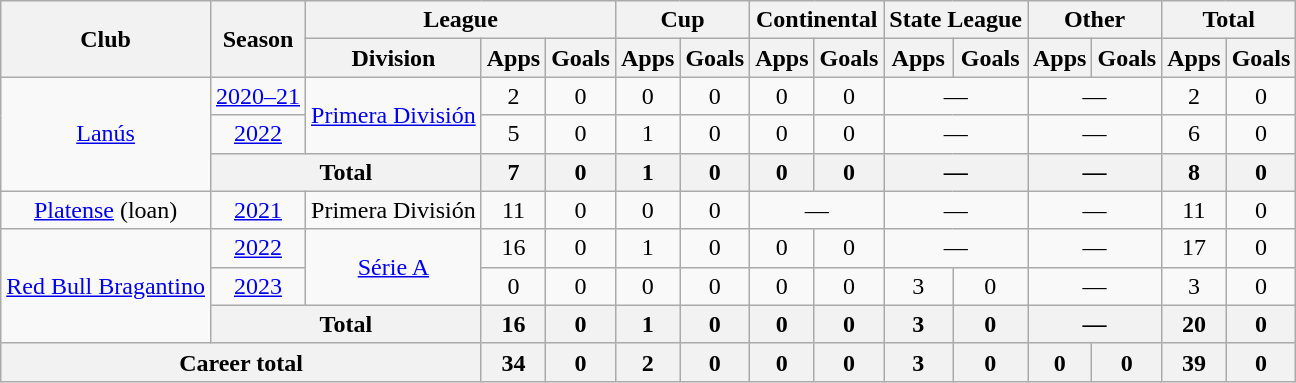<table class="wikitable" style="text-align:center">
<tr>
<th rowspan="2">Club</th>
<th rowspan="2">Season</th>
<th colspan="3">League</th>
<th colspan="2">Cup</th>
<th colspan="2">Continental</th>
<th colspan="2">State League</th>
<th colspan="2">Other</th>
<th colspan="2">Total</th>
</tr>
<tr>
<th>Division</th>
<th>Apps</th>
<th>Goals</th>
<th>Apps</th>
<th>Goals</th>
<th>Apps</th>
<th>Goals</th>
<th>Apps</th>
<th>Goals</th>
<th>Apps</th>
<th>Goals</th>
<th>Apps</th>
<th>Goals</th>
</tr>
<tr>
<td rowspan="3"><a href='#'>Lanús</a></td>
<td><a href='#'>2020–21</a></td>
<td rowspan="2"><a href='#'>Primera División</a></td>
<td>2</td>
<td>0</td>
<td>0</td>
<td>0</td>
<td>0</td>
<td>0</td>
<td colspan="2">—</td>
<td colspan="2">—</td>
<td>2</td>
<td>0</td>
</tr>
<tr>
<td><a href='#'>2022</a></td>
<td>5</td>
<td>0</td>
<td>1</td>
<td>0</td>
<td>0</td>
<td>0</td>
<td colspan="2">—</td>
<td colspan="2">—</td>
<td>6</td>
<td>0</td>
</tr>
<tr>
<th colspan="2">Total</th>
<th>7</th>
<th>0</th>
<th>1</th>
<th>0</th>
<th>0</th>
<th>0</th>
<th colspan="2">—</th>
<th colspan="2">—</th>
<th>8</th>
<th>0</th>
</tr>
<tr>
<td><a href='#'>Platense</a> (loan)</td>
<td><a href='#'>2021</a></td>
<td>Primera División</td>
<td>11</td>
<td>0</td>
<td>0</td>
<td>0</td>
<td colspan="2">—</td>
<td colspan="2">—</td>
<td colspan="2">—</td>
<td>11</td>
<td>0</td>
</tr>
<tr>
<td rowspan="3"><a href='#'>Red Bull Bragantino</a></td>
<td><a href='#'>2022</a></td>
<td rowspan="2"><a href='#'>Série A</a></td>
<td>16</td>
<td>0</td>
<td>1</td>
<td>0</td>
<td>0</td>
<td>0</td>
<td colspan="2">—</td>
<td colspan="2">—</td>
<td>17</td>
<td>0</td>
</tr>
<tr>
<td><a href='#'>2023</a></td>
<td>0</td>
<td>0</td>
<td>0</td>
<td>0</td>
<td>0</td>
<td>0</td>
<td>3</td>
<td>0</td>
<td colspan="2">—</td>
<td>3</td>
<td>0</td>
</tr>
<tr>
<th colspan="2">Total</th>
<th>16</th>
<th>0</th>
<th>1</th>
<th>0</th>
<th>0</th>
<th>0</th>
<th>3</th>
<th>0</th>
<th colspan="2">—</th>
<th>20</th>
<th>0</th>
</tr>
<tr>
<th colspan="3">Career total</th>
<th>34</th>
<th>0</th>
<th>2</th>
<th>0</th>
<th>0</th>
<th>0</th>
<th>3</th>
<th>0</th>
<th>0</th>
<th>0</th>
<th>39</th>
<th>0</th>
</tr>
</table>
